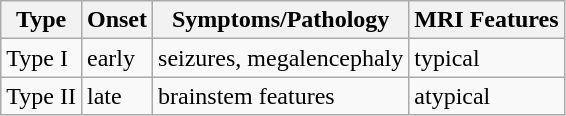<table class="wikitable">
<tr>
<th>Type</th>
<th>Onset</th>
<th>Symptoms/Pathology</th>
<th>MRI Features</th>
</tr>
<tr>
<td>Type I</td>
<td>early</td>
<td>seizures, megalencephaly</td>
<td>typical</td>
</tr>
<tr>
<td>Type II</td>
<td>late</td>
<td>brainstem features</td>
<td>atypical</td>
</tr>
</table>
